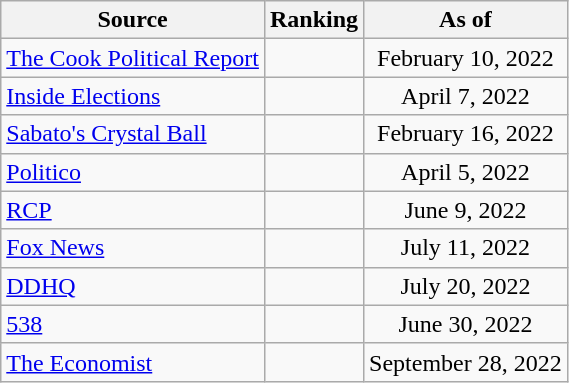<table class="wikitable" style="text-align:center">
<tr>
<th>Source</th>
<th>Ranking</th>
<th>As of</th>
</tr>
<tr>
<td align=left><a href='#'>The Cook Political Report</a></td>
<td></td>
<td>February 10, 2022</td>
</tr>
<tr>
<td align=left><a href='#'>Inside Elections</a></td>
<td></td>
<td>April 7, 2022</td>
</tr>
<tr>
<td align=left><a href='#'>Sabato's Crystal Ball</a></td>
<td></td>
<td>February 16, 2022</td>
</tr>
<tr>
<td align="left"><a href='#'>Politico</a></td>
<td></td>
<td>April 5, 2022</td>
</tr>
<tr>
<td align="left"><a href='#'>RCP</a></td>
<td></td>
<td>June 9, 2022</td>
</tr>
<tr>
<td align=left><a href='#'>Fox News</a></td>
<td></td>
<td>July 11, 2022</td>
</tr>
<tr>
<td align="left"><a href='#'>DDHQ</a></td>
<td></td>
<td>July 20, 2022</td>
</tr>
<tr>
<td align="left"><a href='#'>538</a></td>
<td></td>
<td>June 30, 2022</td>
</tr>
<tr>
<td align="left"><a href='#'>The Economist</a></td>
<td></td>
<td>September 28, 2022</td>
</tr>
</table>
